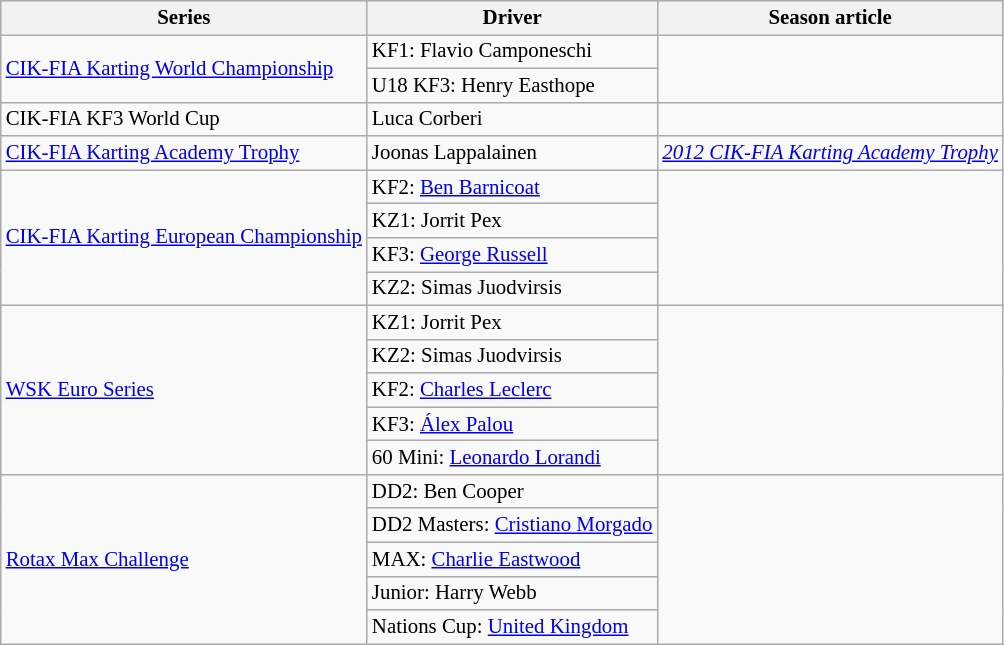<table class="wikitable" style="font-size: 87%;">
<tr>
<th>Series</th>
<th>Driver</th>
<th>Season article</th>
</tr>
<tr>
<td rowspan=2><a href='#'>CIK-FIA Karting World Championship</a></td>
<td>KF1:  Flavio Camponeschi</td>
<td rowspan=2></td>
</tr>
<tr>
<td>U18 KF3:  Henry Easthope</td>
</tr>
<tr>
<td>CIK-FIA KF3 World Cup</td>
<td> Luca Corberi</td>
<td></td>
</tr>
<tr>
<td><a href='#'>CIK-FIA Karting Academy Trophy</a></td>
<td> Joonas Lappalainen</td>
<td><em><a href='#'>2012 CIK-FIA Karting Academy Trophy</a></em></td>
</tr>
<tr>
<td rowspan=4><a href='#'>CIK-FIA Karting European Championship</a></td>
<td>KF2:  <a href='#'>Ben Barnicoat</a></td>
<td rowspan=4></td>
</tr>
<tr>
<td>KZ1:  Jorrit Pex</td>
</tr>
<tr>
<td>KF3:  <a href='#'>George Russell</a></td>
</tr>
<tr>
<td>KZ2:  Simas Juodvirsis</td>
</tr>
<tr>
<td rowspan=5><a href='#'>WSK Euro Series</a></td>
<td>KZ1:  Jorrit Pex</td>
<td rowspan=5></td>
</tr>
<tr>
<td>KZ2:  Simas Juodvirsis</td>
</tr>
<tr>
<td>KF2:  <a href='#'>Charles Leclerc</a></td>
</tr>
<tr>
<td>KF3:  <a href='#'>Álex Palou</a></td>
</tr>
<tr>
<td>60 Mini:  <a href='#'>Leonardo Lorandi</a></td>
</tr>
<tr>
<td rowspan=5><a href='#'>Rotax Max Challenge</a></td>
<td>DD2:  Ben Cooper</td>
<td rowspan=5></td>
</tr>
<tr>
<td>DD2 Masters:  <a href='#'>Cristiano Morgado</a></td>
</tr>
<tr>
<td>MAX:  <a href='#'>Charlie Eastwood</a></td>
</tr>
<tr>
<td>Junior:  Harry Webb</td>
</tr>
<tr>
<td>Nations Cup:  <a href='#'>United Kingdom</a></td>
</tr>
</table>
